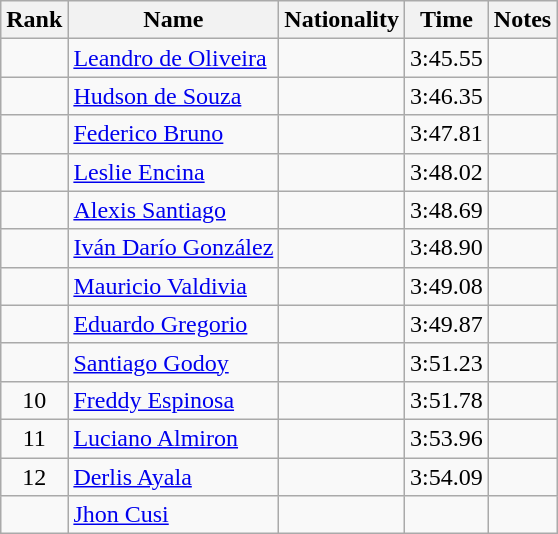<table class="wikitable sortable" style="text-align:center">
<tr>
<th>Rank</th>
<th>Name</th>
<th>Nationality</th>
<th>Time</th>
<th>Notes</th>
</tr>
<tr>
<td></td>
<td align=left><a href='#'>Leandro de Oliveira</a></td>
<td align=left></td>
<td>3:45.55</td>
<td></td>
</tr>
<tr>
<td></td>
<td align=left><a href='#'>Hudson de Souza</a></td>
<td align=left></td>
<td>3:46.35</td>
<td></td>
</tr>
<tr>
<td></td>
<td align=left><a href='#'>Federico Bruno</a></td>
<td align=left></td>
<td>3:47.81</td>
<td></td>
</tr>
<tr>
<td></td>
<td align=left><a href='#'>Leslie Encina</a></td>
<td align=left></td>
<td>3:48.02</td>
<td></td>
</tr>
<tr>
<td></td>
<td align=left><a href='#'>Alexis Santiago</a></td>
<td align=left></td>
<td>3:48.69</td>
<td></td>
</tr>
<tr>
<td></td>
<td align=left><a href='#'>Iván Darío González</a></td>
<td align=left></td>
<td>3:48.90</td>
<td></td>
</tr>
<tr>
<td></td>
<td align=left><a href='#'>Mauricio Valdivia</a></td>
<td align=left></td>
<td>3:49.08</td>
<td></td>
</tr>
<tr>
<td></td>
<td align=left><a href='#'>Eduardo Gregorio</a></td>
<td align=left></td>
<td>3:49.87</td>
<td></td>
</tr>
<tr>
<td></td>
<td align=left><a href='#'>Santiago Godoy</a></td>
<td align=left></td>
<td>3:51.23</td>
<td></td>
</tr>
<tr>
<td>10</td>
<td align=left><a href='#'>Freddy Espinosa</a></td>
<td align=left></td>
<td>3:51.78</td>
<td></td>
</tr>
<tr>
<td>11</td>
<td align=left><a href='#'>Luciano Almiron</a></td>
<td align=left></td>
<td>3:53.96</td>
<td></td>
</tr>
<tr>
<td>12</td>
<td align=left><a href='#'>Derlis Ayala</a></td>
<td align=left></td>
<td>3:54.09</td>
<td></td>
</tr>
<tr>
<td></td>
<td align=left><a href='#'>Jhon Cusi</a></td>
<td align=left></td>
<td></td>
<td></td>
</tr>
</table>
